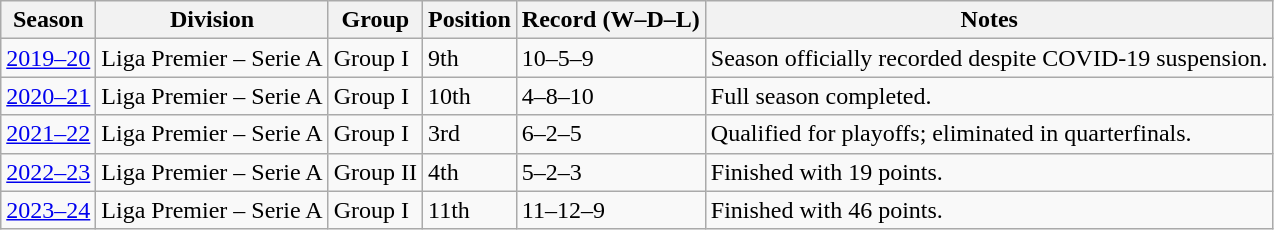<table class="wikitable">
<tr>
<th>Season</th>
<th>Division</th>
<th>Group</th>
<th>Position</th>
<th>Record (W–D–L)</th>
<th>Notes</th>
</tr>
<tr>
<td><a href='#'>2019–20</a></td>
<td>Liga Premier – Serie A</td>
<td>Group I</td>
<td>9th</td>
<td>10–5–9</td>
<td>Season officially recorded despite COVID-19 suspension.</td>
</tr>
<tr>
<td><a href='#'>2020–21</a></td>
<td>Liga Premier – Serie A</td>
<td>Group I</td>
<td>10th</td>
<td>4–8–10</td>
<td>Full season completed.</td>
</tr>
<tr>
<td><a href='#'>2021–22</a></td>
<td>Liga Premier – Serie A</td>
<td>Group I</td>
<td>3rd</td>
<td>6–2–5</td>
<td>Qualified for playoffs; eliminated in quarterfinals.</td>
</tr>
<tr>
<td><a href='#'>2022–23</a></td>
<td>Liga Premier – Serie A</td>
<td>Group II</td>
<td>4th</td>
<td>5–2–3</td>
<td>Finished with 19 points.</td>
</tr>
<tr>
<td><a href='#'>2023–24</a></td>
<td>Liga Premier – Serie A</td>
<td>Group I</td>
<td>11th</td>
<td>11–12–9</td>
<td>Finished with 46 points.</td>
</tr>
</table>
